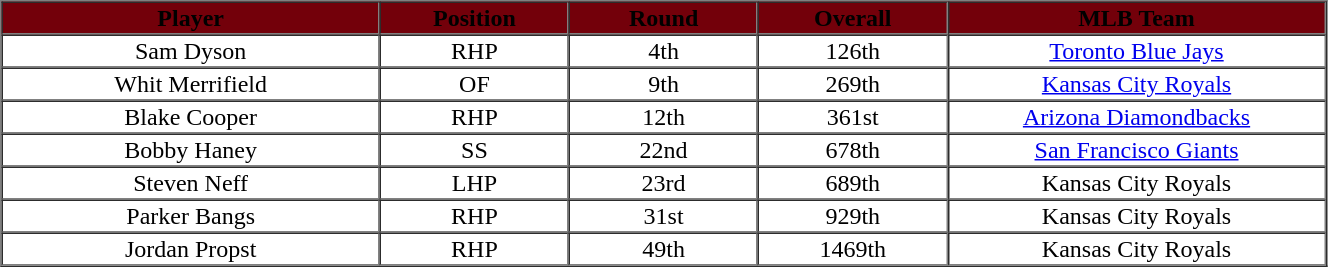<table cellpadding="1" border="1" cellspacing="0" width="70%">
<tr>
<th bgcolor="#73000A" width="20%"><span>Player</span></th>
<th bgcolor="#73000A" width="10%"><span>Position</span></th>
<th bgcolor="#73000A" width="10%"><span>Round</span></th>
<th bgcolor="#73000A" width="10%"><span>Overall</span></th>
<th bgcolor="#73000A" width="20%"><span>MLB Team</span></th>
</tr>
<tr align="center">
<td>Sam Dyson</td>
<td>RHP</td>
<td>4th</td>
<td>126th</td>
<td><a href='#'>Toronto Blue Jays</a></td>
</tr>
<tr align="center">
<td>Whit Merrifield</td>
<td>OF</td>
<td>9th</td>
<td>269th</td>
<td><a href='#'>Kansas City Royals</a></td>
</tr>
<tr align="center">
<td>Blake Cooper</td>
<td>RHP</td>
<td>12th</td>
<td>361st</td>
<td><a href='#'>Arizona Diamondbacks</a></td>
</tr>
<tr align="center">
<td>Bobby Haney</td>
<td>SS</td>
<td>22nd</td>
<td>678th</td>
<td><a href='#'>San Francisco Giants</a></td>
</tr>
<tr align="center">
<td>Steven Neff</td>
<td>LHP</td>
<td>23rd</td>
<td>689th</td>
<td>Kansas City Royals</td>
</tr>
<tr align="center">
<td>Parker Bangs</td>
<td>RHP</td>
<td>31st</td>
<td>929th</td>
<td>Kansas City Royals</td>
</tr>
<tr align="center">
<td>Jordan Propst</td>
<td>RHP</td>
<td>49th</td>
<td>1469th</td>
<td>Kansas City Royals</td>
</tr>
<tr>
</tr>
</table>
